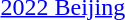<table>
<tr valign="top">
<td><a href='#'>2022 Beijing</a><br></td>
<td></td>
<td></td>
<td></td>
</tr>
<tr>
</tr>
</table>
